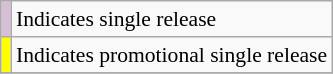<table class="wikitable" style="font-size:90%;">
<tr>
<td style="background-color:#D8BFD8"> </td>
<td>Indicates single release</td>
</tr>
<tr>
<td style="background-color:#ffff00"></td>
<td>Indicates promotional single release</td>
</tr>
<tr>
</tr>
</table>
